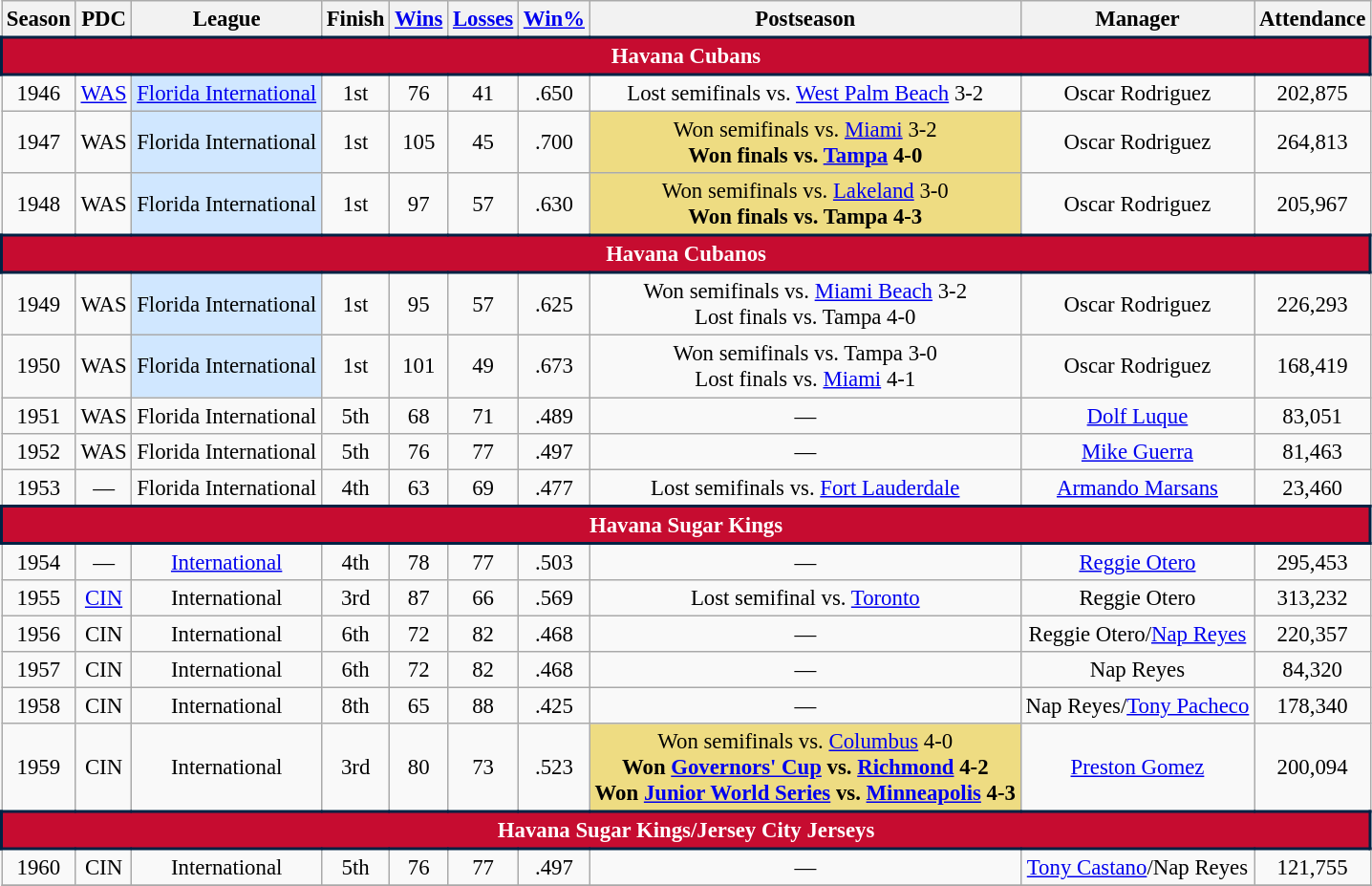<table class="wikitable" style="text-align:center; font-size:95%">
<tr>
<th scope="col">Season</th>
<th scope="col">PDC</th>
<th scope="col">League</th>
<th scope="col">Finish</th>
<th scope="col"><a href='#'>Wins</a></th>
<th scope="col"><a href='#'>Losses</a></th>
<th scope="col"><a href='#'>Win%</a></th>
<th scope="col">Postseason</th>
<th scope="col">Manager</th>
<th scope="col">Attendance</th>
</tr>
<tr>
<td align="center" colspan="11" style="background: #C60C30; color: white; border:2px solid #002244"><strong>Havana Cubans</strong></td>
</tr>
<tr>
<td>1946</td>
<td><a href='#'>WAS</a></td>
<td bgcolor="#D0E7FF"><a href='#'>Florida International</a></td>
<td>1st</td>
<td>76</td>
<td>41</td>
<td>.650</td>
<td>Lost semifinals vs. <a href='#'>West Palm Beach</a> 3-2</td>
<td>Oscar Rodriguez</td>
<td>202,875</td>
</tr>
<tr>
<td>1947</td>
<td>WAS</td>
<td bgcolor="#D0E7FF">Florida International</td>
<td>1st</td>
<td>105</td>
<td>45</td>
<td>.700</td>
<td bgcolor="#EEDC82">Won semifinals vs. <a href='#'>Miami</a> 3-2<br><strong>Won finals vs. <a href='#'>Tampa</a> 4-0</strong></td>
<td>Oscar Rodriguez</td>
<td>264,813</td>
</tr>
<tr>
<td>1948</td>
<td>WAS</td>
<td bgcolor="#D0E7FF">Florida International</td>
<td>1st</td>
<td>97</td>
<td>57</td>
<td>.630</td>
<td bgcolor="#EEDC82">Won semifinals vs. <a href='#'>Lakeland</a> 3-0<br><strong>Won finals vs. Tampa 4-3</strong></td>
<td>Oscar Rodriguez</td>
<td>205,967</td>
</tr>
<tr>
<td align="center" colspan="11" style="background: #C60C30; color: white; border:2px solid #002244"><strong>Havana Cubanos</strong></td>
</tr>
<tr>
<td>1949</td>
<td>WAS</td>
<td bgcolor="#D0E7FF">Florida International</td>
<td>1st</td>
<td>95</td>
<td>57</td>
<td>.625</td>
<td>Won semifinals vs. <a href='#'>Miami Beach</a> 3-2<br>Lost finals vs. Tampa 4-0</td>
<td>Oscar Rodriguez</td>
<td>226,293</td>
</tr>
<tr>
<td>1950</td>
<td>WAS</td>
<td bgcolor="#D0E7FF">Florida International</td>
<td>1st</td>
<td>101</td>
<td>49</td>
<td>.673</td>
<td>Won semifinals vs. Tampa 3-0<br>Lost finals vs. <a href='#'>Miami</a> 4-1</td>
<td>Oscar Rodriguez</td>
<td>168,419</td>
</tr>
<tr>
<td>1951</td>
<td>WAS</td>
<td>Florida International</td>
<td>5th</td>
<td>68</td>
<td>71</td>
<td>.489</td>
<td>—</td>
<td><a href='#'>Dolf Luque</a></td>
<td>83,051</td>
</tr>
<tr>
<td>1952</td>
<td>WAS</td>
<td>Florida International</td>
<td>5th</td>
<td>76</td>
<td>77</td>
<td>.497</td>
<td>—</td>
<td><a href='#'>Mike Guerra</a></td>
<td>81,463</td>
</tr>
<tr>
<td>1953</td>
<td>—</td>
<td>Florida International</td>
<td>4th</td>
<td>63</td>
<td>69</td>
<td>.477</td>
<td>Lost semifinals vs. <a href='#'>Fort Lauderdale</a></td>
<td><a href='#'>Armando Marsans</a></td>
<td>23,460</td>
</tr>
<tr>
<td align="center" colspan="11" style="background: #C60C30; color: white; border:2px solid #002244"><strong>Havana Sugar Kings</strong></td>
</tr>
<tr>
<td>1954</td>
<td>—</td>
<td><a href='#'>International</a></td>
<td>4th</td>
<td>78</td>
<td>77</td>
<td>.503</td>
<td>—</td>
<td><a href='#'>Reggie Otero</a></td>
<td>295,453</td>
</tr>
<tr>
<td>1955</td>
<td><a href='#'>CIN</a></td>
<td>International</td>
<td>3rd</td>
<td>87</td>
<td>66</td>
<td>.569</td>
<td>Lost semifinal vs. <a href='#'>Toronto</a></td>
<td>Reggie Otero</td>
<td>313,232</td>
</tr>
<tr>
<td>1956</td>
<td>CIN</td>
<td>International</td>
<td>6th</td>
<td>72</td>
<td>82</td>
<td>.468</td>
<td>—</td>
<td>Reggie Otero/<a href='#'>Nap Reyes</a></td>
<td>220,357</td>
</tr>
<tr>
<td>1957</td>
<td>CIN</td>
<td>International</td>
<td>6th</td>
<td>72</td>
<td>82</td>
<td>.468</td>
<td>—</td>
<td>Nap Reyes</td>
<td>84,320</td>
</tr>
<tr>
<td>1958</td>
<td>CIN</td>
<td>International</td>
<td>8th</td>
<td>65</td>
<td>88</td>
<td>.425</td>
<td>—</td>
<td>Nap Reyes/<a href='#'>Tony Pacheco</a></td>
<td>178,340</td>
</tr>
<tr>
<td>1959</td>
<td>CIN</td>
<td>International</td>
<td>3rd</td>
<td>80</td>
<td>73</td>
<td>.523</td>
<td bgcolor="#EEDC82">Won semifinals vs. <a href='#'>Columbus</a> 4-0<br><strong>Won <a href='#'>Governors' Cup</a> vs. <a href='#'>Richmond</a> 4-2</strong><br><strong>Won <a href='#'>Junior World Series</a> vs. <a href='#'>Minneapolis</a> 4-3</strong></td>
<td><a href='#'>Preston Gomez</a></td>
<td>200,094</td>
</tr>
<tr>
<td align="center" colspan="11" style="background: #C60C30; color: white; border:2px solid #002244"><strong>Havana Sugar Kings/Jersey City Jerseys</strong></td>
</tr>
<tr>
<td>1960</td>
<td>CIN</td>
<td>International</td>
<td>5th</td>
<td>76</td>
<td>77</td>
<td>.497</td>
<td>—</td>
<td><a href='#'>Tony Castano</a>/Nap Reyes</td>
<td>121,755</td>
</tr>
<tr>
</tr>
</table>
